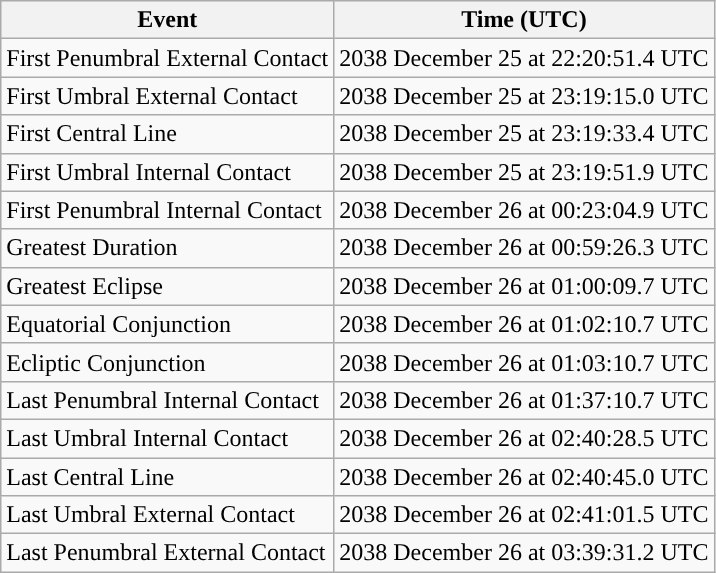<table class="wikitable">
<tr>
<th>Event</th>
<th>Time (UTC)</th>
</tr>
<tr>
<td>First Penumbral External Contact</td>
<td>2038 December 25 at 22:20:51.4 UTC</td>
</tr>
<tr>
<td>First Umbral External Contact</td>
<td>2038 December 25 at 23:19:15.0 UTC</td>
</tr>
<tr>
<td>First Central Line</td>
<td>2038 December 25 at 23:19:33.4 UTC</td>
</tr>
<tr>
<td>First Umbral Internal Contact</td>
<td>2038 December 25 at 23:19:51.9 UTC</td>
</tr>
<tr>
<td>First Penumbral Internal Contact</td>
<td>2038 December 26 at 00:23:04.9 UTC</td>
</tr>
<tr>
<td>Greatest Duration</td>
<td>2038 December 26 at 00:59:26.3 UTC</td>
</tr>
<tr>
<td>Greatest Eclipse</td>
<td>2038 December 26 at 01:00:09.7 UTC</td>
</tr>
<tr>
<td>Equatorial Conjunction</td>
<td>2038 December 26 at 01:02:10.7 UTC</td>
</tr>
<tr>
<td>Ecliptic Conjunction</td>
<td>2038 December 26 at 01:03:10.7 UTC</td>
</tr>
<tr>
<td>Last Penumbral Internal Contact</td>
<td>2038 December 26 at 01:37:10.7 UTC</td>
</tr>
<tr>
<td>Last Umbral Internal Contact</td>
<td>2038 December 26 at 02:40:28.5 UTC</td>
</tr>
<tr>
<td>Last Central Line</td>
<td>2038 December 26 at 02:40:45.0 UTC</td>
</tr>
<tr>
<td>Last Umbral External Contact</td>
<td>2038 December 26 at 02:41:01.5 UTC</td>
</tr>
<tr>
<td>Last Penumbral External Contact</td>
<td>2038 December 26 at 03:39:31.2 UTC</td>
</tr>
</table>
